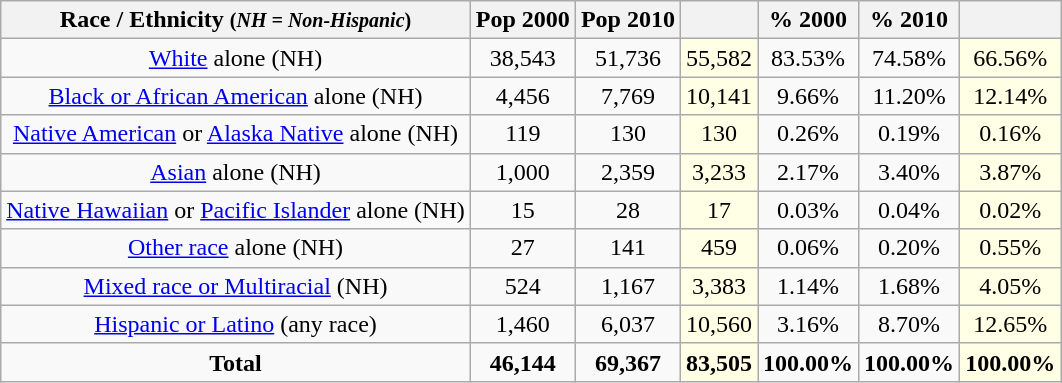<table class="wikitable" style="text-align:center;">
<tr>
<th>Race / Ethnicity <small>(<em>NH = Non-Hispanic</em>)</small></th>
<th>Pop 2000</th>
<th>Pop 2010</th>
<th></th>
<th>% 2000</th>
<th>% 2010</th>
<th></th>
</tr>
<tr>
<td><a href='#'>White</a> alone (NH)</td>
<td>38,543</td>
<td>51,736</td>
<td style="background: #ffffe6;">55,582</td>
<td>83.53%</td>
<td>74.58%</td>
<td style="background: #ffffe6;">66.56%</td>
</tr>
<tr>
<td><a href='#'>Black or African American</a> alone (NH)</td>
<td>4,456</td>
<td>7,769</td>
<td style="background: #ffffe6;">10,141</td>
<td>9.66%</td>
<td>11.20%</td>
<td style="background: #ffffe6;">12.14%</td>
</tr>
<tr>
<td><a href='#'>Native American</a> or <a href='#'>Alaska Native</a> alone (NH)</td>
<td>119</td>
<td>130</td>
<td style="background: #ffffe6;">130</td>
<td>0.26%</td>
<td>0.19%</td>
<td style="background: #ffffe6;">0.16%</td>
</tr>
<tr>
<td><a href='#'>Asian</a> alone (NH)</td>
<td>1,000</td>
<td>2,359</td>
<td style="background: #ffffe6;">3,233</td>
<td>2.17%</td>
<td>3.40%</td>
<td style="background: #ffffe6;">3.87%</td>
</tr>
<tr>
<td><a href='#'>Native Hawaiian</a> or <a href='#'>Pacific Islander</a> alone (NH)</td>
<td>15</td>
<td>28</td>
<td style="background: #ffffe6;">17</td>
<td>0.03%</td>
<td>0.04%</td>
<td style="background: #ffffe6;">0.02%</td>
</tr>
<tr>
<td><a href='#'>Other race</a> alone (NH)</td>
<td>27</td>
<td>141</td>
<td style="background: #ffffe6;">459</td>
<td>0.06%</td>
<td>0.20%</td>
<td style="background: #ffffe6;">0.55%</td>
</tr>
<tr>
<td><a href='#'>Mixed race or Multiracial</a> (NH)</td>
<td>524</td>
<td>1,167</td>
<td style="background: #ffffe6;">3,383</td>
<td>1.14%</td>
<td>1.68%</td>
<td style="background: #ffffe6;">4.05%</td>
</tr>
<tr>
<td><a href='#'>Hispanic or Latino</a> (any race)</td>
<td>1,460</td>
<td>6,037</td>
<td style="background: #ffffe6;">10,560</td>
<td>3.16%</td>
<td>8.70%</td>
<td style="background: #ffffe6;">12.65%</td>
</tr>
<tr>
<td><strong>Total</strong></td>
<td><strong>46,144</strong></td>
<td><strong>69,367</strong></td>
<td style="background: #ffffe6;"><strong>83,505</strong></td>
<td><strong>100.00%</strong></td>
<td><strong>100.00%</strong></td>
<td style="background: #ffffe6;"><strong>100.00%</strong></td>
</tr>
</table>
